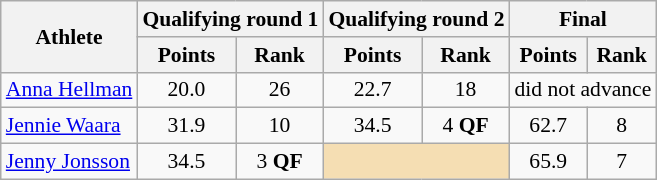<table class="wikitable" style="font-size:90%">
<tr>
<th rowspan="2">Athlete</th>
<th colspan="2">Qualifying round 1</th>
<th colspan="2">Qualifying round 2</th>
<th colspan="2">Final</th>
</tr>
<tr>
<th>Points</th>
<th>Rank</th>
<th>Points</th>
<th>Rank</th>
<th>Points</th>
<th>Rank</th>
</tr>
<tr>
<td><a href='#'>Anna Hellman</a></td>
<td align="center">20.0</td>
<td align="center">26</td>
<td align="center">22.7</td>
<td align="center">18</td>
<td colspan="2">did not advance</td>
</tr>
<tr>
<td><a href='#'>Jennie Waara</a></td>
<td align="center">31.9</td>
<td align="center">10</td>
<td align="center">34.5</td>
<td align="center">4 <strong>QF</strong></td>
<td align="center">62.7</td>
<td align="center">8</td>
</tr>
<tr>
<td><a href='#'>Jenny Jonsson</a></td>
<td align="center">34.5</td>
<td align="center">3 <strong>QF</strong></td>
<td colspan="2" bgcolor="wheat"></td>
<td align="center">65.9</td>
<td align="center">7</td>
</tr>
</table>
